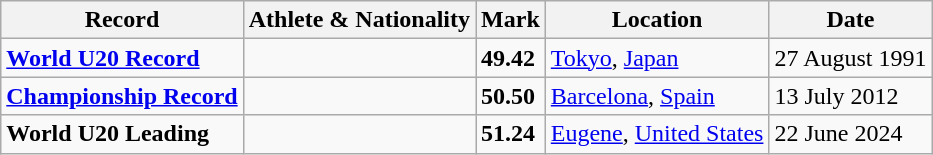<table class="wikitable">
<tr>
<th scope="col">Record</th>
<th scope="col">Athlete & Nationality</th>
<th scope="col">Mark</th>
<th scope="col">Location</th>
<th scope="col">Date</th>
</tr>
<tr>
<td><strong><a href='#'>World U20 Record</a></strong></td>
<td></td>
<td><strong>49.42</strong></td>
<td><a href='#'>Tokyo</a>, <a href='#'>Japan</a></td>
<td>27 August 1991</td>
</tr>
<tr>
<td><strong><a href='#'>Championship Record</a></strong></td>
<td></td>
<td><strong>50.50</strong></td>
<td><a href='#'>Barcelona</a>, <a href='#'>Spain</a></td>
<td>13 July 2012</td>
</tr>
<tr>
<td><strong>World U20 Leading</strong></td>
<td></td>
<td><strong>51.24</strong></td>
<td><a href='#'>Eugene</a>, <a href='#'>United States</a></td>
<td>22 June 2024</td>
</tr>
</table>
